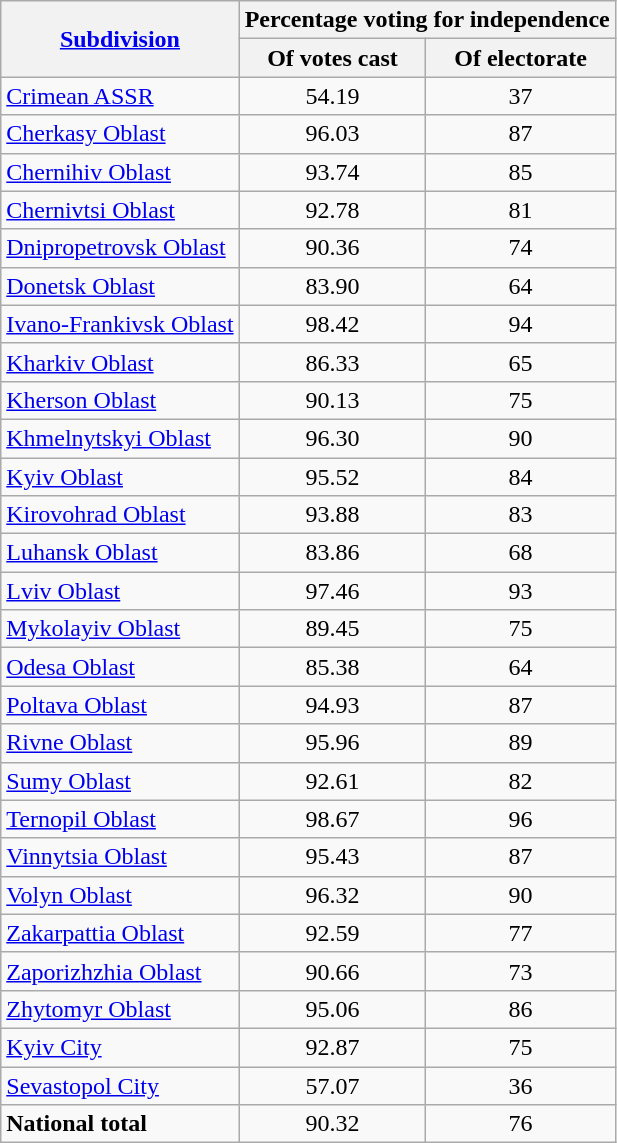<table class="wikitable sortable">
<tr>
<th rowspan=2><a href='#'>Subdivision</a></th>
<th colspan=2>Percentage voting for independence</th>
</tr>
<tr>
<th>Of votes cast</th>
<th>Of electorate</th>
</tr>
<tr>
<td><a href='#'>Crimean ASSR</a></td>
<td align=center>54.19</td>
<td align=center>37</td>
</tr>
<tr>
<td><a href='#'>Cherkasy Oblast</a></td>
<td align=center>96.03</td>
<td align=center>87</td>
</tr>
<tr>
<td><a href='#'>Chernihiv Oblast</a></td>
<td align=center>93.74</td>
<td align=center>85</td>
</tr>
<tr>
<td><a href='#'>Chernivtsi Oblast</a></td>
<td align=center>92.78</td>
<td align=center>81</td>
</tr>
<tr>
<td><a href='#'>Dnipropetrovsk Oblast</a></td>
<td align=center>90.36</td>
<td align=center>74</td>
</tr>
<tr>
<td><a href='#'>Donetsk Oblast</a></td>
<td align=center>83.90</td>
<td align=center>64</td>
</tr>
<tr>
<td><a href='#'>Ivano-Frankivsk Oblast</a></td>
<td align=center>98.42</td>
<td align=center>94</td>
</tr>
<tr>
<td><a href='#'>Kharkiv Oblast</a></td>
<td align=center>86.33</td>
<td align=center>65</td>
</tr>
<tr>
<td><a href='#'>Kherson Oblast</a></td>
<td align=center>90.13</td>
<td align=center>75</td>
</tr>
<tr>
<td><a href='#'>Khmelnytskyi Oblast</a></td>
<td align=center>96.30</td>
<td align=center>90</td>
</tr>
<tr>
<td><a href='#'>Kyiv Oblast</a></td>
<td align=center>95.52</td>
<td align=center>84</td>
</tr>
<tr>
<td><a href='#'>Kirovohrad Oblast</a></td>
<td align=center>93.88</td>
<td align=center>83</td>
</tr>
<tr>
<td><a href='#'>Luhansk Oblast</a></td>
<td align=center>83.86</td>
<td align=center>68</td>
</tr>
<tr>
<td><a href='#'>Lviv Oblast</a></td>
<td align=center>97.46</td>
<td align=center>93</td>
</tr>
<tr>
<td><a href='#'>Mykolayiv Oblast</a></td>
<td align=center>89.45</td>
<td align=center>75</td>
</tr>
<tr>
<td><a href='#'>Odesa Oblast</a></td>
<td align="center">85.38</td>
<td align=center>64</td>
</tr>
<tr>
<td><a href='#'>Poltava Oblast</a></td>
<td align=center>94.93</td>
<td align=center>87</td>
</tr>
<tr>
<td><a href='#'>Rivne Oblast</a></td>
<td align=center>95.96</td>
<td align=center>89</td>
</tr>
<tr>
<td><a href='#'>Sumy Oblast</a></td>
<td align=center>92.61</td>
<td align=center>82</td>
</tr>
<tr>
<td><a href='#'>Ternopil Oblast</a></td>
<td align=center>98.67</td>
<td align=center>96</td>
</tr>
<tr>
<td><a href='#'>Vinnytsia Oblast</a></td>
<td align=center>95.43</td>
<td align=center>87</td>
</tr>
<tr>
<td><a href='#'>Volyn Oblast</a></td>
<td align=center>96.32</td>
<td align=center>90</td>
</tr>
<tr>
<td><a href='#'>Zakarpattia Oblast</a></td>
<td align=center>92.59</td>
<td align=center>77</td>
</tr>
<tr>
<td><a href='#'>Zaporizhzhia Oblast</a></td>
<td align=center>90.66</td>
<td align=center>73</td>
</tr>
<tr>
<td><a href='#'>Zhytomyr Oblast</a></td>
<td align=center>95.06</td>
<td align=center>86</td>
</tr>
<tr>
<td><a href='#'>Kyiv City</a></td>
<td align=center>92.87</td>
<td align=center>75</td>
</tr>
<tr>
<td><a href='#'>Sevastopol City</a></td>
<td align=center>57.07</td>
<td align=center>36</td>
</tr>
<tr class=sortbottom>
<td><strong>National total</strong></td>
<td align=center>90.32</td>
<td align=center>76</td>
</tr>
</table>
